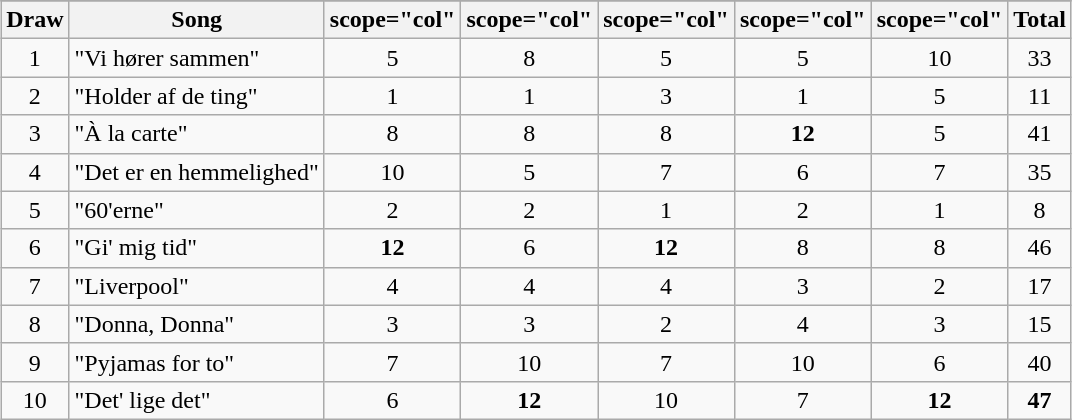<table class="wikitable plainrowheaders" style="margin: 1em auto 1em auto; text-align:center;">
<tr>
</tr>
<tr>
<th scope="col">Draw</th>
<th scope="col">Song</th>
<th>scope="col" </th>
<th>scope="col" </th>
<th>scope="col" </th>
<th>scope="col" </th>
<th>scope="col" </th>
<th scope="col">Total</th>
</tr>
<tr>
<td>1</td>
<td align=left>"Vi hører sammen"</td>
<td>5</td>
<td>8</td>
<td>5</td>
<td>5</td>
<td>10</td>
<td>33</td>
</tr>
<tr>
<td>2</td>
<td align=left>"Holder af de ting"</td>
<td>1</td>
<td>1</td>
<td>3</td>
<td>1</td>
<td>5</td>
<td>11</td>
</tr>
<tr>
<td>3</td>
<td align=left>"À la carte"</td>
<td>8</td>
<td>8</td>
<td>8</td>
<td><strong>12</strong></td>
<td>5</td>
<td>41</td>
</tr>
<tr>
<td>4</td>
<td align=left>"Det er en hemmelighed"</td>
<td>10</td>
<td>5</td>
<td>7</td>
<td>6</td>
<td>7</td>
<td>35</td>
</tr>
<tr>
<td>5</td>
<td align=left>"60'erne"</td>
<td>2</td>
<td>2</td>
<td>1</td>
<td>2</td>
<td>1</td>
<td>8</td>
</tr>
<tr>
<td>6</td>
<td align=left>"Gi' mig tid"</td>
<td><strong>12</strong></td>
<td>6</td>
<td><strong>12</strong></td>
<td>8</td>
<td>8</td>
<td>46</td>
</tr>
<tr>
<td>7</td>
<td align="left">"Liverpool"</td>
<td>4</td>
<td>4</td>
<td>4</td>
<td>3</td>
<td>2</td>
<td>17</td>
</tr>
<tr>
<td>8</td>
<td align=left>"Donna, Donna"</td>
<td>3</td>
<td>3</td>
<td>2</td>
<td>4</td>
<td>3</td>
<td>15</td>
</tr>
<tr>
<td>9</td>
<td align=left>"Pyjamas for to"</td>
<td>7</td>
<td>10</td>
<td>7</td>
<td>10</td>
<td>6</td>
<td>40</td>
</tr>
<tr>
<td>10</td>
<td align=left>"Det' lige det"</td>
<td>6</td>
<td><strong>12</strong></td>
<td>10</td>
<td>7</td>
<td><strong>12</strong></td>
<td><strong>47</strong></td>
</tr>
</table>
